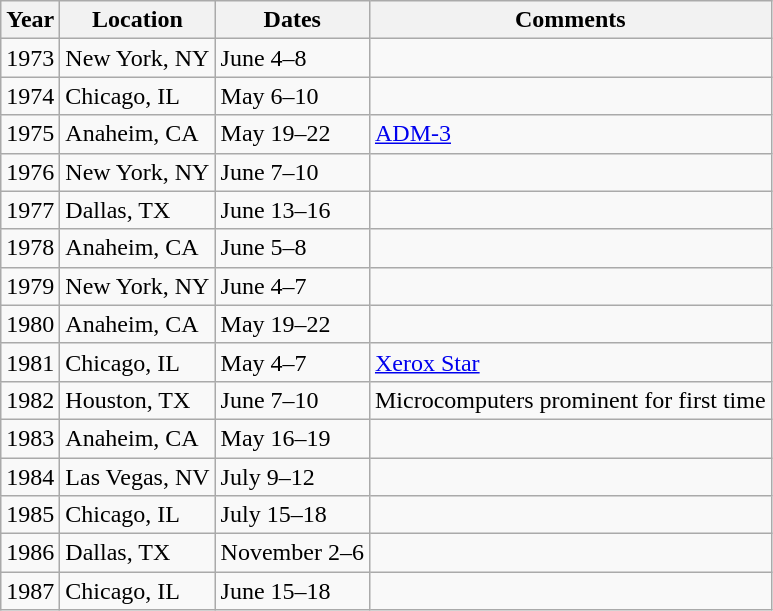<table class="wikitable">
<tr>
<th>Year</th>
<th>Location</th>
<th>Dates</th>
<th>Comments</th>
</tr>
<tr>
<td>1973</td>
<td>New York, NY</td>
<td>June 4–8</td>
<td></td>
</tr>
<tr>
<td>1974</td>
<td>Chicago, IL</td>
<td>May 6–10</td>
<td></td>
</tr>
<tr>
<td>1975</td>
<td>Anaheim, CA</td>
<td>May 19–22</td>
<td><a href='#'>ADM-3</a></td>
</tr>
<tr>
<td>1976</td>
<td>New York, NY</td>
<td>June 7–10</td>
<td></td>
</tr>
<tr>
<td>1977</td>
<td>Dallas, TX</td>
<td>June 13–16</td>
<td></td>
</tr>
<tr>
<td>1978</td>
<td>Anaheim, CA</td>
<td>June 5–8</td>
<td></td>
</tr>
<tr>
<td>1979</td>
<td>New York, NY</td>
<td>June 4–7</td>
<td></td>
</tr>
<tr>
<td>1980</td>
<td>Anaheim, CA</td>
<td>May 19–22</td>
<td></td>
</tr>
<tr>
<td>1981</td>
<td>Chicago, IL</td>
<td>May 4–7</td>
<td><a href='#'>Xerox Star</a></td>
</tr>
<tr>
<td>1982</td>
<td>Houston, TX</td>
<td>June 7–10</td>
<td>Microcomputers prominent for first time</td>
</tr>
<tr>
<td>1983</td>
<td>Anaheim, CA</td>
<td>May 16–19</td>
<td></td>
</tr>
<tr>
<td>1984</td>
<td>Las Vegas, NV</td>
<td>July 9–12</td>
<td></td>
</tr>
<tr>
<td>1985</td>
<td>Chicago, IL</td>
<td>July 15–18</td>
<td></td>
</tr>
<tr>
<td>1986</td>
<td>Dallas, TX</td>
<td>November 2–6</td>
<td></td>
</tr>
<tr>
<td>1987</td>
<td>Chicago, IL</td>
<td>June 15–18</td>
<td></td>
</tr>
</table>
